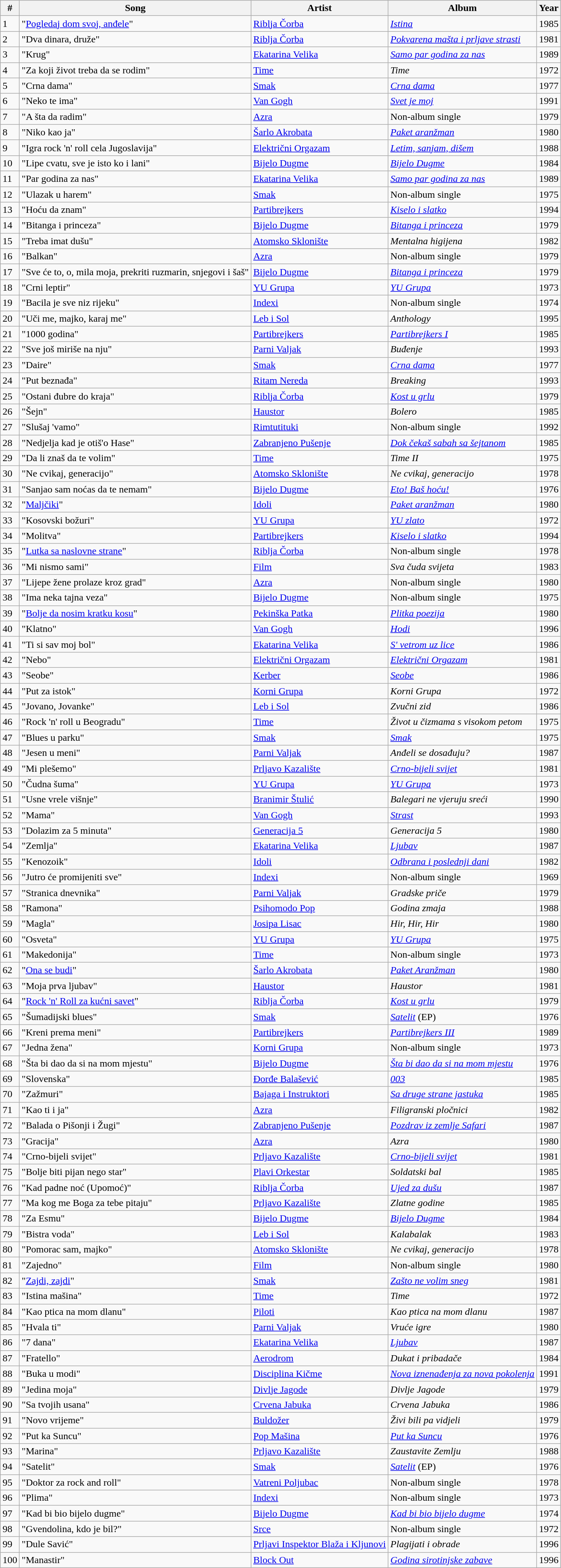<table class="sortable wikitable">
<tr>
<th>#</th>
<th>Song</th>
<th>Artist</th>
<th>Album</th>
<th>Year</th>
</tr>
<tr>
<td>1</td>
<td>"<a href='#'>Pogledaj dom svoj, anđele</a>"</td>
<td><a href='#'>Riblja Čorba</a></td>
<td><em><a href='#'>Istina</a></em></td>
<td>1985</td>
</tr>
<tr>
<td>2</td>
<td>"Dva dinara, druže"</td>
<td><a href='#'>Riblja Čorba</a></td>
<td><em><a href='#'>Pokvarena mašta i prljave strasti</a></em></td>
<td>1981</td>
</tr>
<tr>
<td>3</td>
<td>"Krug"</td>
<td><a href='#'>Ekatarina Velika</a></td>
<td><em><a href='#'>Samo par godina za nas</a></em></td>
<td>1989</td>
</tr>
<tr>
<td>4</td>
<td>"Za koji život treba da se rodim"</td>
<td><a href='#'>Time</a></td>
<td><em>Time</em></td>
<td>1972</td>
</tr>
<tr>
<td>5</td>
<td>"Crna dama"</td>
<td><a href='#'>Smak</a></td>
<td><em><a href='#'>Crna dama</a></em></td>
<td>1977</td>
</tr>
<tr>
<td>6</td>
<td>"Neko te ima"</td>
<td><a href='#'>Van Gogh</a></td>
<td><em><a href='#'>Svet je moj</a></em></td>
<td>1991</td>
</tr>
<tr>
<td>7</td>
<td>"A šta da radim"</td>
<td><a href='#'>Azra</a></td>
<td>Non-album single</td>
<td>1979</td>
</tr>
<tr>
<td>8</td>
<td>"Niko kao ja"</td>
<td><a href='#'>Šarlo Akrobata</a></td>
<td><em><a href='#'>Paket aranžman</a></em></td>
<td>1980</td>
</tr>
<tr>
<td>9</td>
<td>"Igra rock 'n' roll cela Jugoslavija"</td>
<td><a href='#'>Električni Orgazam</a></td>
<td><em><a href='#'>Letim, sanjam, dišem</a></em></td>
<td>1988</td>
</tr>
<tr>
<td>10</td>
<td>"Lipe cvatu, sve je isto ko i lani"</td>
<td><a href='#'>Bijelo Dugme</a></td>
<td><em><a href='#'>Bijelo Dugme</a></em></td>
<td>1984</td>
</tr>
<tr>
<td>11</td>
<td>"Par godina za nas"</td>
<td><a href='#'>Ekatarina Velika</a></td>
<td><em><a href='#'>Samo par godina za nas</a></em></td>
<td>1989</td>
</tr>
<tr>
<td>12</td>
<td>"Ulazak u harem"</td>
<td><a href='#'>Smak</a></td>
<td>Non-album single</td>
<td>1975</td>
</tr>
<tr>
<td>13</td>
<td>"Hoću da znam"</td>
<td><a href='#'>Partibrejkers</a></td>
<td><em><a href='#'>Kiselo i slatko</a></em></td>
<td>1994</td>
</tr>
<tr>
<td>14</td>
<td>"Bitanga i princeza"</td>
<td><a href='#'>Bijelo Dugme</a></td>
<td><em><a href='#'>Bitanga i princeza</a></em></td>
<td>1979</td>
</tr>
<tr>
<td>15</td>
<td>"Treba imat dušu"</td>
<td><a href='#'>Atomsko Sklonište</a></td>
<td><em>Mentalna higijena</em></td>
<td>1982</td>
</tr>
<tr>
<td>16</td>
<td>"Balkan"</td>
<td><a href='#'>Azra</a></td>
<td>Non-album single</td>
<td>1979</td>
</tr>
<tr>
<td>17</td>
<td>"Sve će to, o, mila moja, prekriti ruzmarin, snjegovi i šaš"</td>
<td><a href='#'>Bijelo Dugme</a></td>
<td><em><a href='#'>Bitanga i princeza</a></em></td>
<td>1979</td>
</tr>
<tr>
<td>18</td>
<td>"Crni leptir"</td>
<td><a href='#'>YU Grupa</a></td>
<td><em><a href='#'>YU Grupa</a></em></td>
<td>1973</td>
</tr>
<tr>
<td>19</td>
<td>"Bacila je sve niz rijeku"</td>
<td><a href='#'>Indexi</a></td>
<td>Non-album single</td>
<td>1974</td>
</tr>
<tr>
<td>20</td>
<td>"Uči me, majko, karaj me"</td>
<td><a href='#'>Leb i Sol</a></td>
<td><em>Anthology</em></td>
<td>1995</td>
</tr>
<tr>
<td>21</td>
<td>"1000 godina"</td>
<td><a href='#'>Partibrejkers</a></td>
<td><em><a href='#'>Partibrejkers I</a></em></td>
<td>1985</td>
</tr>
<tr>
<td>22</td>
<td>"Sve još miriše na nju"</td>
<td><a href='#'>Parni Valjak</a></td>
<td><em>Buđenje</em></td>
<td>1993</td>
</tr>
<tr>
<td>23</td>
<td>"Daire"</td>
<td><a href='#'>Smak</a></td>
<td><em><a href='#'>Crna dama</a></em></td>
<td>1977</td>
</tr>
<tr>
<td>24</td>
<td>"Put beznađa"</td>
<td><a href='#'>Ritam Nereda</a></td>
<td><em>Breaking</em></td>
<td>1993</td>
</tr>
<tr>
<td>25</td>
<td>"Ostani đubre do kraja"</td>
<td><a href='#'>Riblja Čorba</a></td>
<td><em><a href='#'>Kost u grlu</a></em></td>
<td>1979</td>
</tr>
<tr>
<td>26</td>
<td>"Šejn"</td>
<td><a href='#'>Haustor</a></td>
<td><em>Bolero</em></td>
<td>1985</td>
</tr>
<tr>
<td>27</td>
<td>"Slušaj 'vamo"</td>
<td><a href='#'>Rimtutituki</a></td>
<td>Non-album single</td>
<td>1992</td>
</tr>
<tr>
<td>28</td>
<td>"Nedjelja kad je otiš'o Hase"</td>
<td><a href='#'>Zabranjeno Pušenje</a></td>
<td><em><a href='#'>Dok čekaš sabah sa šejtanom</a></em></td>
<td>1985</td>
</tr>
<tr>
<td>29</td>
<td>"Da li znaš da te volim"</td>
<td><a href='#'>Time</a></td>
<td><em>Time II</em></td>
<td>1975</td>
</tr>
<tr>
<td>30</td>
<td>"Ne cvikaj, generacijo"</td>
<td><a href='#'>Atomsko Sklonište</a></td>
<td><em>Ne cvikaj, generacijo</em></td>
<td>1978</td>
</tr>
<tr>
<td>31</td>
<td>"Sanjao sam noćas da te nemam"</td>
<td><a href='#'>Bijelo Dugme</a></td>
<td><em><a href='#'>Eto! Baš hoću!</a></em></td>
<td>1976</td>
</tr>
<tr>
<td>32</td>
<td>"<a href='#'>Maljčiki</a>"</td>
<td><a href='#'>Idoli</a></td>
<td><em><a href='#'>Paket aranžman</a></em></td>
<td>1980</td>
</tr>
<tr>
<td>33</td>
<td>"Kosovski božuri"</td>
<td><a href='#'>YU Grupa</a></td>
<td><em><a href='#'>YU zlato</a></em></td>
<td>1972</td>
</tr>
<tr>
<td>34</td>
<td>"Molitva"</td>
<td><a href='#'>Partibrejkers</a></td>
<td><em><a href='#'>Kiselo i slatko</a></em></td>
<td>1994</td>
</tr>
<tr>
<td>35</td>
<td>"<a href='#'>Lutka sa naslovne strane</a>"</td>
<td><a href='#'>Riblja Čorba</a></td>
<td>Non-album single</td>
<td>1978</td>
</tr>
<tr>
<td>36</td>
<td>"Mi nismo sami"</td>
<td><a href='#'>Film</a></td>
<td><em>Sva čuda svijeta</em></td>
<td>1983</td>
</tr>
<tr>
<td>37</td>
<td>"Lijepe žene prolaze kroz grad"</td>
<td><a href='#'>Azra</a></td>
<td>Non-album single</td>
<td>1980</td>
</tr>
<tr>
<td>38</td>
<td>"Ima neka tajna veza"</td>
<td><a href='#'>Bijelo Dugme</a></td>
<td>Non-album single</td>
<td>1975</td>
</tr>
<tr>
<td>39</td>
<td>"<a href='#'>Bolje da nosim kratku kosu</a>"</td>
<td><a href='#'>Pekinška Patka</a></td>
<td><em><a href='#'>Plitka poezija</a></em></td>
<td>1980</td>
</tr>
<tr>
<td>40</td>
<td>"Klatno"</td>
<td><a href='#'>Van Gogh</a></td>
<td><em><a href='#'>Hodi</a></em></td>
<td>1996</td>
</tr>
<tr>
<td>41</td>
<td>"Ti si sav moj bol"</td>
<td><a href='#'>Ekatarina Velika</a></td>
<td><em><a href='#'>S' vetrom uz lice</a></em></td>
<td>1986</td>
</tr>
<tr>
<td>42</td>
<td>"Nebo"</td>
<td><a href='#'>Električni Orgazam</a></td>
<td><em><a href='#'>Električni Orgazam</a></em></td>
<td>1981</td>
</tr>
<tr>
<td>43</td>
<td>"Seobe"</td>
<td><a href='#'>Kerber</a></td>
<td><em><a href='#'>Seobe</a></em></td>
<td>1986</td>
</tr>
<tr>
<td>44</td>
<td>"Put za istok"</td>
<td><a href='#'>Korni Grupa</a></td>
<td><em>Korni Grupa</em></td>
<td>1972</td>
</tr>
<tr>
<td>45</td>
<td>"Jovano, Jovanke"</td>
<td><a href='#'>Leb i Sol</a></td>
<td><em>Zvučni zid</em></td>
<td>1986</td>
</tr>
<tr>
<td>46</td>
<td>"Rock 'n' roll u Beogradu"</td>
<td><a href='#'>Time</a></td>
<td><em>Život u čizmama s visokom petom</em></td>
<td>1975</td>
</tr>
<tr>
<td>47</td>
<td>"Blues u parku"</td>
<td><a href='#'>Smak</a></td>
<td><em><a href='#'>Smak</a></em></td>
<td>1975</td>
</tr>
<tr>
<td>48</td>
<td>"Jesen u meni"</td>
<td><a href='#'>Parni Valjak</a></td>
<td><em>Anđeli se dosađuju?</em></td>
<td>1987</td>
</tr>
<tr>
<td>49</td>
<td>"Mi plešemo"</td>
<td><a href='#'>Prljavo Kazalište</a></td>
<td><em><a href='#'>Crno-bijeli svijet</a></em></td>
<td>1981</td>
</tr>
<tr>
<td>50</td>
<td>"Čudna šuma"</td>
<td><a href='#'>YU Grupa</a></td>
<td><em><a href='#'>YU Grupa</a></em></td>
<td>1973</td>
</tr>
<tr>
<td>51</td>
<td>"Usne vrele višnje"</td>
<td><a href='#'>Branimir Štulić</a></td>
<td><em>Balegari ne vjeruju sreći</em></td>
<td>1990</td>
</tr>
<tr>
<td>52</td>
<td>"Mama"</td>
<td><a href='#'>Van Gogh</a></td>
<td><em><a href='#'>Strast</a></em></td>
<td>1993</td>
</tr>
<tr>
<td>53</td>
<td>"Dolazim za 5 minuta"</td>
<td><a href='#'>Generacija 5</a></td>
<td><em>Generacija 5</em></td>
<td>1980</td>
</tr>
<tr>
<td>54</td>
<td>"Zemlja"</td>
<td><a href='#'>Ekatarina Velika</a></td>
<td><em><a href='#'>Ljubav</a></em></td>
<td>1987</td>
</tr>
<tr>
<td>55</td>
<td>"Kenozoik"</td>
<td><a href='#'>Idoli</a></td>
<td><em><a href='#'>Odbrana i poslednji dani</a></em></td>
<td>1982</td>
</tr>
<tr>
<td>56</td>
<td>"Jutro će promijeniti sve"</td>
<td><a href='#'>Indexi</a></td>
<td>Non-album single</td>
<td>1969</td>
</tr>
<tr>
<td>57</td>
<td>"Stranica dnevnika"</td>
<td><a href='#'>Parni Valjak</a></td>
<td><em>Gradske priče</em></td>
<td>1979</td>
</tr>
<tr>
<td>58</td>
<td>"Ramona"</td>
<td><a href='#'>Psihomodo Pop</a></td>
<td><em>Godina zmaja</em></td>
<td>1988</td>
</tr>
<tr>
<td>59</td>
<td>"Magla"</td>
<td><a href='#'>Josipa Lisac</a></td>
<td><em>Hir, Hir, Hir</em></td>
<td>1980</td>
</tr>
<tr>
<td>60</td>
<td>"Osveta"</td>
<td><a href='#'>YU Grupa</a></td>
<td><em><a href='#'>YU Grupa</a></em></td>
<td>1975</td>
</tr>
<tr>
<td>61</td>
<td>"Makedonija"</td>
<td><a href='#'>Time</a></td>
<td>Non-album single</td>
<td>1973</td>
</tr>
<tr>
<td>62</td>
<td>"<a href='#'>Ona se budi</a>"</td>
<td><a href='#'>Šarlo Akrobata</a></td>
<td><em><a href='#'>Paket Aranžman</a></em></td>
<td>1980</td>
</tr>
<tr>
<td>63</td>
<td>"Moja prva ljubav"</td>
<td><a href='#'>Haustor</a></td>
<td><em>Haustor</em></td>
<td>1981</td>
</tr>
<tr>
<td>64</td>
<td>"<a href='#'>Rock 'n' Roll za kućni savet</a>"</td>
<td><a href='#'>Riblja Čorba</a></td>
<td><em><a href='#'>Kost u grlu</a></em></td>
<td>1979</td>
</tr>
<tr>
<td>65</td>
<td>"Šumadijski blues"</td>
<td><a href='#'>Smak</a></td>
<td><em><a href='#'>Satelit</a></em> (EP)</td>
<td>1976</td>
</tr>
<tr>
<td>66</td>
<td>"Kreni prema meni"</td>
<td><a href='#'>Partibrejkers</a></td>
<td><em><a href='#'>Partibrejkers III</a></em></td>
<td>1989</td>
</tr>
<tr>
<td>67</td>
<td>"Jedna žena"</td>
<td><a href='#'>Korni Grupa</a></td>
<td>Non-album single</td>
<td>1973</td>
</tr>
<tr>
<td>68</td>
<td>"Šta bi dao da si na mom mjestu"</td>
<td><a href='#'>Bijelo Dugme</a></td>
<td><em><a href='#'>Šta bi dao da si na mom mjestu</a></em></td>
<td>1976</td>
</tr>
<tr>
<td>69</td>
<td>"Slovenska"</td>
<td><a href='#'>Đorđe Balašević</a></td>
<td><em><a href='#'>003</a></em></td>
<td>1985</td>
</tr>
<tr>
<td>70</td>
<td>"Zažmuri"</td>
<td><a href='#'>Bajaga i Instruktori</a></td>
<td><em><a href='#'>Sa druge strane jastuka</a></em></td>
<td>1985</td>
</tr>
<tr>
<td>71</td>
<td>"Kao ti i ja"</td>
<td><a href='#'>Azra</a></td>
<td><em>Filigranski pločnici</em></td>
<td>1982</td>
</tr>
<tr>
<td>72</td>
<td>"Balada o Pišonji i Žugi"</td>
<td><a href='#'>Zabranjeno Pušenje</a></td>
<td><em><a href='#'>Pozdrav iz zemlje Safari</a></em></td>
<td>1987</td>
</tr>
<tr>
<td>73</td>
<td>"Gracija"</td>
<td><a href='#'>Azra</a></td>
<td><em>Azra</em></td>
<td>1980</td>
</tr>
<tr>
<td>74</td>
<td>"Crno-bijeli svijet"</td>
<td><a href='#'>Prljavo Kazalište</a></td>
<td><em><a href='#'>Crno-bijeli svijet</a></em></td>
<td>1981</td>
</tr>
<tr>
<td>75</td>
<td>"Bolje biti pijan nego star"</td>
<td><a href='#'>Plavi Orkestar</a></td>
<td><em>Soldatski bal</em></td>
<td>1985</td>
</tr>
<tr>
<td>76</td>
<td>"Kad padne noć (Upomoć)"</td>
<td><a href='#'>Riblja Čorba</a></td>
<td><em><a href='#'>Ujed za dušu</a></em></td>
<td>1987</td>
</tr>
<tr>
<td>77</td>
<td>"Ma kog me Boga za tebe pitaju"</td>
<td><a href='#'>Prljavo Kazalište</a></td>
<td><em>Zlatne godine</em></td>
<td>1985</td>
</tr>
<tr>
<td>78</td>
<td>"Za Esmu"</td>
<td><a href='#'>Bijelo Dugme</a></td>
<td><em><a href='#'>Bijelo Dugme</a></em></td>
<td>1984</td>
</tr>
<tr>
<td>79</td>
<td>"Bistra voda"</td>
<td><a href='#'>Leb i Sol</a></td>
<td><em>Kalabalak</em></td>
<td>1983</td>
</tr>
<tr>
<td>80</td>
<td>"Pomorac sam, majko"</td>
<td><a href='#'>Atomsko Sklonište</a></td>
<td><em>Ne cvikaj, generacijo</em></td>
<td>1978</td>
</tr>
<tr>
<td>81</td>
<td>"Zajedno"</td>
<td><a href='#'>Film</a></td>
<td>Non-album single</td>
<td>1980</td>
</tr>
<tr>
<td>82</td>
<td>"<a href='#'>Zajdi, zajdi</a>"</td>
<td><a href='#'>Smak</a></td>
<td><em><a href='#'>Zašto ne volim sneg</a></em></td>
<td>1981</td>
</tr>
<tr>
<td>83</td>
<td>"Istina mašina"</td>
<td><a href='#'>Time</a></td>
<td><em>Time</em></td>
<td>1972</td>
</tr>
<tr>
<td>84</td>
<td>"Kao ptica na mom dlanu"</td>
<td><a href='#'>Piloti</a></td>
<td><em>Kao ptica na mom dlanu</em></td>
<td>1987</td>
</tr>
<tr>
<td>85</td>
<td>"Hvala ti"</td>
<td><a href='#'>Parni Valjak</a></td>
<td><em>Vruće igre</em></td>
<td>1980</td>
</tr>
<tr>
<td>86</td>
<td>"7 dana"</td>
<td><a href='#'>Ekatarina Velika</a></td>
<td><em><a href='#'>Ljubav</a></em></td>
<td>1987</td>
</tr>
<tr>
<td>87</td>
<td>"Fratello"</td>
<td><a href='#'>Aerodrom</a></td>
<td><em>Dukat i pribadače</em></td>
<td>1984</td>
</tr>
<tr>
<td>88</td>
<td>"Buka u modi"</td>
<td><a href='#'>Disciplina Kičme</a></td>
<td><em><a href='#'>Nova iznenađenja za nova pokolenja</a></em></td>
<td>1991</td>
</tr>
<tr>
<td>89</td>
<td>"Jedina moja"</td>
<td><a href='#'>Divlje Jagode</a></td>
<td><em>Divlje Jagode</em></td>
<td>1979</td>
</tr>
<tr>
<td>90</td>
<td>"Sa tvojih usana"</td>
<td><a href='#'>Crvena Jabuka</a></td>
<td><em>Crvena Jabuka</em></td>
<td>1986</td>
</tr>
<tr>
<td>91</td>
<td>"Novo vrijeme"</td>
<td><a href='#'>Buldožer</a></td>
<td><em>Živi bili pa vidjeli</em></td>
<td>1979</td>
</tr>
<tr>
<td>92</td>
<td>"Put ka Suncu"</td>
<td><a href='#'>Pop Mašina</a></td>
<td><em><a href='#'>Put ka Suncu</a></em></td>
<td>1976</td>
</tr>
<tr>
<td>93</td>
<td>"Marina"</td>
<td><a href='#'>Prljavo Kazalište</a></td>
<td><em>Zaustavite Zemlju</em></td>
<td>1988</td>
</tr>
<tr>
<td>94</td>
<td>"Satelit"</td>
<td><a href='#'>Smak</a></td>
<td><em><a href='#'>Satelit</a></em> (EP)</td>
<td>1976</td>
</tr>
<tr>
<td>95</td>
<td>"Doktor za rock and roll"</td>
<td><a href='#'>Vatreni Poljubac</a></td>
<td>Non-album single</td>
<td>1978</td>
</tr>
<tr>
<td>96</td>
<td>"Plima"</td>
<td><a href='#'>Indexi</a></td>
<td>Non-album single</td>
<td>1973</td>
</tr>
<tr>
<td>97</td>
<td>"Kad bi bio bijelo dugme"</td>
<td><a href='#'>Bijelo Dugme</a></td>
<td><em><a href='#'>Kad bi bio bijelo dugme</a></em></td>
<td>1974</td>
</tr>
<tr>
<td>98</td>
<td>"Gvendolina, kdo je bil?"</td>
<td><a href='#'>Srce</a></td>
<td>Non-album single</td>
<td>1972</td>
</tr>
<tr>
<td>99</td>
<td>"Dule Savić"</td>
<td><a href='#'>Prljavi Inspektor Blaža i Kljunovi</a></td>
<td><em>Plagijati i obrade</em></td>
<td>1996</td>
</tr>
<tr>
<td>100</td>
<td>"Manastir"</td>
<td><a href='#'>Block Out</a></td>
<td><em><a href='#'>Godina sirotinjske zabave</a></em></td>
<td>1996</td>
</tr>
</table>
